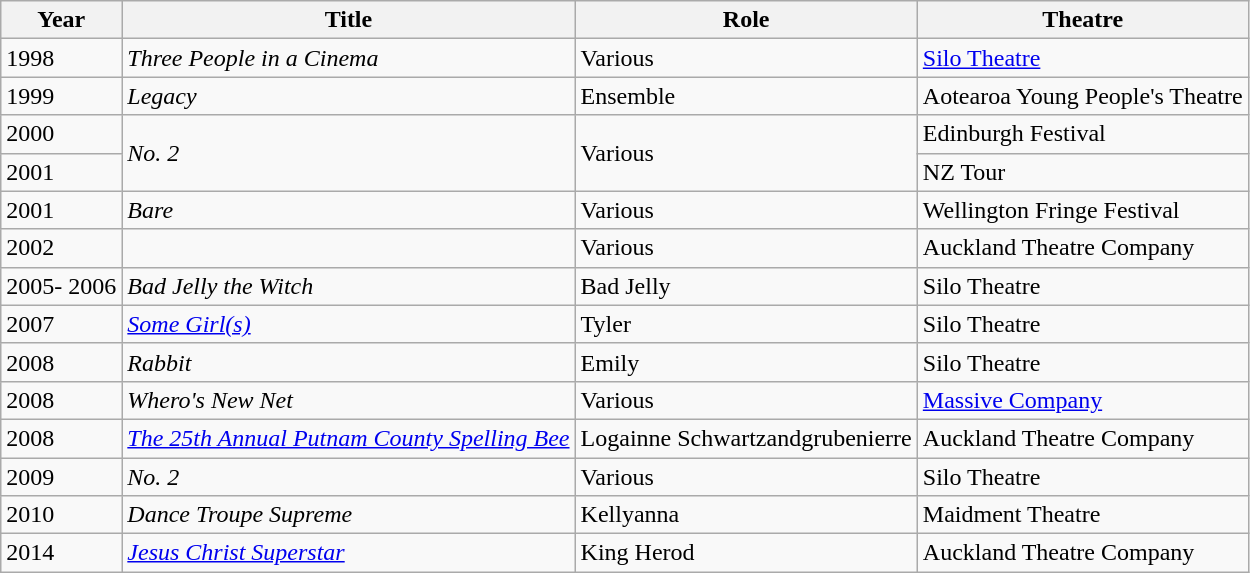<table class="wikitable sortable">
<tr>
<th>Year</th>
<th>Title</th>
<th>Role</th>
<th>Theatre</th>
</tr>
<tr>
<td>1998</td>
<td><em>Three People in a Cinema</em></td>
<td>Various</td>
<td><a href='#'>Silo Theatre</a></td>
</tr>
<tr>
<td>1999</td>
<td><em>Legacy</em></td>
<td>Ensemble</td>
<td>Aotearoa Young People's Theatre</td>
</tr>
<tr>
<td>2000</td>
<td rowspan="2"><em>No. 2</em></td>
<td rowspan="2">Various</td>
<td>Edinburgh Festival</td>
</tr>
<tr>
<td>2001</td>
<td>NZ Tour</td>
</tr>
<tr>
<td>2001</td>
<td><em>Bare</em></td>
<td>Various</td>
<td>Wellington Fringe Festival</td>
</tr>
<tr>
<td>2002</td>
<td><em></em></td>
<td>Various</td>
<td>Auckland Theatre Company</td>
</tr>
<tr>
<td>2005- 2006</td>
<td><em>Bad Jelly the Witch</em></td>
<td>Bad Jelly</td>
<td>Silo Theatre</td>
</tr>
<tr>
<td>2007</td>
<td><em><a href='#'>Some Girl(s)</a></em></td>
<td>Tyler</td>
<td>Silo Theatre</td>
</tr>
<tr>
<td>2008</td>
<td><em>Rabbit</em></td>
<td>Emily</td>
<td>Silo Theatre</td>
</tr>
<tr>
<td>2008</td>
<td><em>Whero's New Net</em></td>
<td>Various</td>
<td><a href='#'>Massive Company</a></td>
</tr>
<tr>
<td>2008</td>
<td><em><a href='#'>The 25th Annual Putnam County Spelling Bee</a></em></td>
<td>Logainne Schwartzandgrubenierre</td>
<td>Auckland Theatre Company</td>
</tr>
<tr>
<td>2009</td>
<td><em>No. 2</em></td>
<td>Various</td>
<td>Silo Theatre</td>
</tr>
<tr>
<td>2010</td>
<td><em>Dance Troupe Supreme</em></td>
<td>Kellyanna</td>
<td>Maidment Theatre</td>
</tr>
<tr>
<td>2014</td>
<td><em><a href='#'>Jesus Christ Superstar</a></em></td>
<td>King Herod</td>
<td>Auckland Theatre Company</td>
</tr>
</table>
